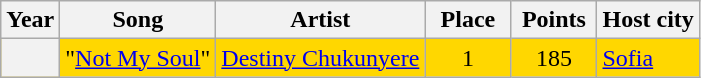<table class="wikitable sortable plainrowheaders">
<tr>
<th>Year</th>
<th>Song</th>
<th>Artist</th>
<th style="width:50px;">Place</th>
<th style="width:50px;">Points</th>
<th>Host city</th>
</tr>
<tr style="background-color:gold;">
<th scope="row"></th>
<td>"<a href='#'>Not My Soul</a>"</td>
<td><a href='#'>Destiny Chukunyere</a></td>
<td style="text-align:center;">1</td>
<td style="text-align:center;">185</td>
<td> <a href='#'>Sofia</a></td>
</tr>
</table>
